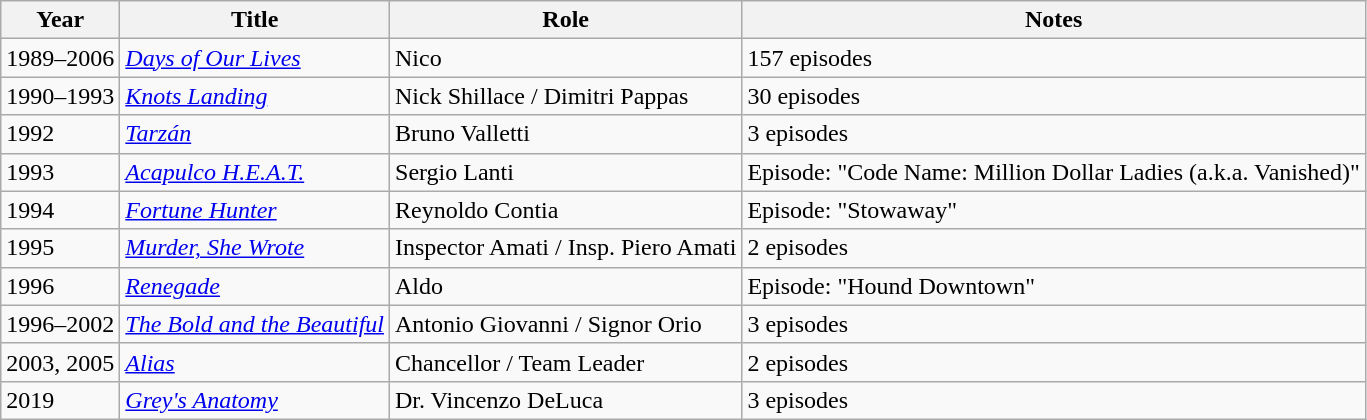<table class="wikitable sortable">
<tr>
<th>Year</th>
<th>Title</th>
<th>Role</th>
<th>Notes</th>
</tr>
<tr>
<td>1989–2006</td>
<td><em><a href='#'>Days of Our Lives</a></em></td>
<td>Nico</td>
<td>157 episodes</td>
</tr>
<tr>
<td>1990–1993</td>
<td><em><a href='#'>Knots Landing</a></em></td>
<td>Nick Shillace / Dimitri Pappas</td>
<td>30 episodes</td>
</tr>
<tr>
<td>1992</td>
<td><em><a href='#'>Tarzán</a></em></td>
<td>Bruno Valletti</td>
<td>3 episodes</td>
</tr>
<tr>
<td>1993</td>
<td><em><a href='#'>Acapulco H.E.A.T.</a></em></td>
<td>Sergio Lanti</td>
<td>Episode: "Code Name: Million Dollar Ladies (a.k.a. Vanished)"</td>
</tr>
<tr>
<td>1994</td>
<td><a href='#'><em>Fortune Hunter</em></a></td>
<td>Reynoldo Contia</td>
<td>Episode: "Stowaway"</td>
</tr>
<tr>
<td>1995</td>
<td><em><a href='#'>Murder, She Wrote</a></em></td>
<td>Inspector Amati / Insp. Piero Amati</td>
<td>2 episodes</td>
</tr>
<tr>
<td>1996</td>
<td><a href='#'><em>Renegade</em></a></td>
<td>Aldo</td>
<td>Episode: "Hound Downtown"</td>
</tr>
<tr>
<td>1996–2002</td>
<td><em><a href='#'>The Bold and the Beautiful</a></em></td>
<td>Antonio Giovanni / Signor Orio</td>
<td>3 episodes</td>
</tr>
<tr>
<td>2003, 2005</td>
<td><a href='#'><em>Alias</em></a></td>
<td>Chancellor / Team Leader</td>
<td>2 episodes</td>
</tr>
<tr>
<td>2019</td>
<td><em><a href='#'>Grey's Anatomy</a></em></td>
<td>Dr. Vincenzo DeLuca</td>
<td>3 episodes</td>
</tr>
</table>
